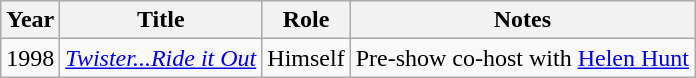<table class="wikitable sortable">
<tr>
<th>Year</th>
<th>Title</th>
<th>Role</th>
<th>Notes</th>
</tr>
<tr>
<td>1998</td>
<td><em><a href='#'>Twister...Ride it Out</a></em></td>
<td>Himself</td>
<td>Pre-show co-host with <a href='#'>Helen Hunt</a></td>
</tr>
</table>
